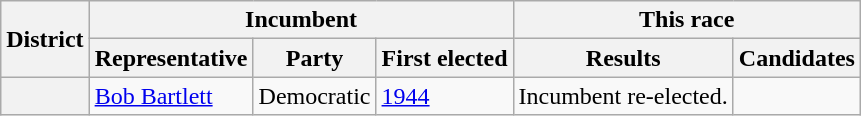<table class=wikitable>
<tr>
<th rowspan=2>District</th>
<th colspan=3>Incumbent</th>
<th colspan=2>This race</th>
</tr>
<tr>
<th>Representative</th>
<th>Party</th>
<th>First elected</th>
<th>Results</th>
<th>Candidates</th>
</tr>
<tr>
<th></th>
<td><a href='#'>Bob Bartlett</a></td>
<td>Democratic</td>
<td><a href='#'>1944</a></td>
<td>Incumbent re-elected.</td>
<td nowrap></td>
</tr>
</table>
